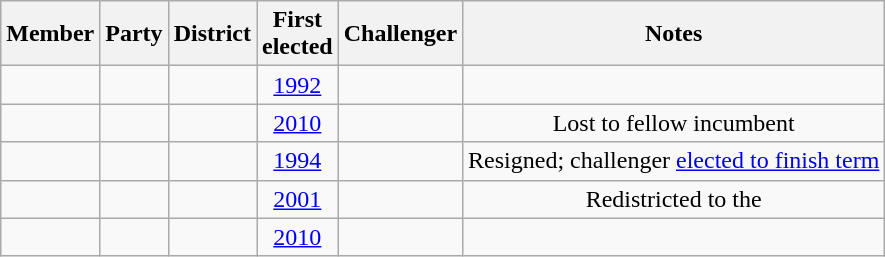<table class="wikitable sortable" style=text-align:center>
<tr>
<th>Member</th>
<th>Party</th>
<th>District</th>
<th>First<br>elected</th>
<th>Challenger</th>
<th>Notes</th>
</tr>
<tr>
<td></td>
<td></td>
<td></td>
<td><a href='#'>1992</a></td>
<td></td>
<td></td>
</tr>
<tr>
<td></td>
<td></td>
<td></td>
<td><a href='#'>2010</a></td>
<td></td>
<td>Lost to fellow incumbent</td>
</tr>
<tr>
<td></td>
<td></td>
<td></td>
<td><a href='#'>1994</a></td>
<td></td>
<td>Resigned; challenger <a href='#'>elected to finish term</a></td>
</tr>
<tr>
<td></td>
<td></td>
<td></td>
<td><a href='#'>2001</a></td>
<td></td>
<td>Redistricted to the </td>
</tr>
<tr>
<td></td>
<td></td>
<td></td>
<td><a href='#'>2010</a></td>
<td></td>
<td></td>
</tr>
</table>
